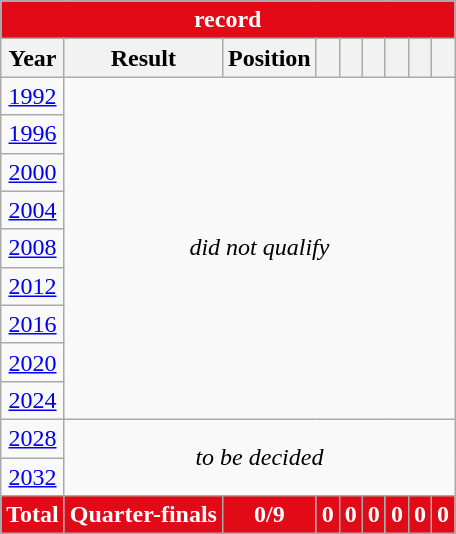<table class="wikitable" style="text-align: center;">
<tr>
<th style="width:50px;background:#E30A17;color:#FFFFFF" colspan=9><a href='#'></a> record</th>
</tr>
<tr>
<th>Year</th>
<th>Result</th>
<th>Position</th>
<th></th>
<th></th>
<th></th>
<th></th>
<th></th>
<th></th>
</tr>
<tr>
<td> <a href='#'>1992</a></td>
<td colspan=8 rowspan=9><em>did not qualify</em></td>
</tr>
<tr>
<td> <a href='#'>1996</a></td>
</tr>
<tr>
<td> <a href='#'>2000</a></td>
</tr>
<tr>
<td> <a href='#'>2004</a></td>
</tr>
<tr>
<td> <a href='#'>2008</a></td>
</tr>
<tr>
<td> <a href='#'>2012</a></td>
</tr>
<tr>
<td> <a href='#'>2016</a></td>
</tr>
<tr>
<td> <a href='#'>2020</a></td>
</tr>
<tr>
<td> <a href='#'>2024</a></td>
</tr>
<tr>
<td> <a href='#'>2028</a></td>
<td colspan=9 rowspan=2><em>to be decided</em></td>
</tr>
<tr>
<td> <a href='#'>2032</a></td>
</tr>
<tr>
<th style="background:#E30A17;color:#FFFFFF">Total</th>
<th style="background:#E30A17;color:#FFFFFF">Quarter-finals</th>
<th style="background:#E30A17;color:#FFFFFF">0/9</th>
<th style="background:#E30A17;color:#FFFFFF">0</th>
<th style="background:#E30A17;color:#FFFFFF">0</th>
<th style="background:#E30A17;color:#FFFFFF">0</th>
<th style="background:#E30A17;color:#FFFFFF">0</th>
<th style="background:#E30A17;color:#FFFFFF">0</th>
<th style="background:#E30A17;color:#FFFFFF">0</th>
</tr>
</table>
